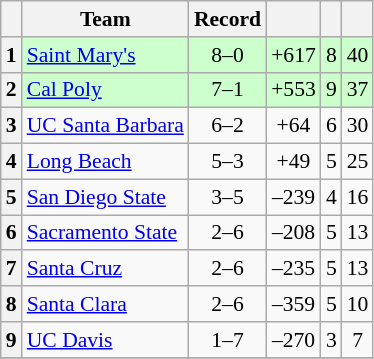<table class="wikitable sortable collapsible plainrowheaders" style="font-size:90%;">
<tr>
<th scope=col></th>
<th scope=col>Team</th>
<th scope=col>Record</th>
<th scope=col></th>
<th scope=col></th>
<th scope=col></th>
</tr>
<tr bgcolor=ccffcc>
<th align=center>1</th>
<td> <a href='#'>Saint Mary's</a></td>
<td align=center>8–0</td>
<td align=center>+617</td>
<td align=center>8</td>
<td align=center>40</td>
</tr>
<tr bgcolor=ccffcc>
<th align=center>2</th>
<td> <a href='#'>Cal Poly</a></td>
<td align=center>7–1</td>
<td align=center>+553</td>
<td align=center>9</td>
<td align=center>37</td>
</tr>
<tr>
<th align=center>3</th>
<td> <a href='#'>UC Santa Barbara</a></td>
<td align=center>6–2</td>
<td align=center>+64</td>
<td align=center>6</td>
<td align=center>30</td>
</tr>
<tr>
<th align=center>4</th>
<td> <a href='#'>Long Beach</a></td>
<td align=center>5–3</td>
<td align=center>+49</td>
<td align=center>5</td>
<td align=center>25</td>
</tr>
<tr>
<th align=center>5</th>
<td> <a href='#'>San Diego State</a></td>
<td align=center>3–5</td>
<td align=center>–239</td>
<td align=center>4</td>
<td align=center>16</td>
</tr>
<tr>
<th align=center>6</th>
<td>  <a href='#'>Sacramento State</a></td>
<td align=center>2–6</td>
<td align=center>–208</td>
<td align=center>5</td>
<td align=center>13</td>
</tr>
<tr>
<th align=center>7</th>
<td> <a href='#'>Santa Cruz</a></td>
<td align=center>2–6</td>
<td align=center>–235</td>
<td align=center>5</td>
<td align=center>13</td>
</tr>
<tr>
<th align=center>8</th>
<td> <a href='#'>Santa Clara</a></td>
<td align=center>2–6</td>
<td align=center>–359</td>
<td align=center>5</td>
<td align=center>10</td>
</tr>
<tr>
<th align=center>9</th>
<td> <a href='#'>UC Davis</a></td>
<td align=center>1–7</td>
<td align=center>–270</td>
<td align=center>3</td>
<td align=center>7</td>
</tr>
<tr>
</tr>
</table>
